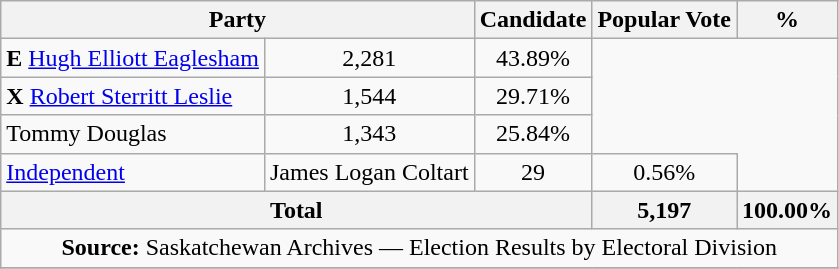<table class="wikitable">
<tr>
<th colspan="2">Party</th>
<th>Candidate</th>
<th>Popular Vote</th>
<th>%</th>
</tr>
<tr>
<td><strong>E</strong> <a href='#'>Hugh Elliott Eaglesham</a></td>
<td align=center>2,281</td>
<td align=center>43.89%</td>
</tr>
<tr>
<td><strong>X</strong> <a href='#'>Robert Sterritt Leslie</a></td>
<td align=center>1,544</td>
<td align=center>29.71%</td>
</tr>
<tr>
<td>Tommy Douglas</td>
<td align=center>1,343</td>
<td align=center>25.84%</td>
</tr>
<tr>
<td><a href='#'>Independent</a></td>
<td>James Logan Coltart</td>
<td align=center>29</td>
<td align=center>0.56%</td>
</tr>
<tr>
<th colspan=3>Total</th>
<th>5,197</th>
<th>100.00%</th>
</tr>
<tr>
<td align="center" colspan=5><strong>Source:</strong> Saskatchewan Archives — Election Results by Electoral Division</td>
</tr>
<tr>
</tr>
</table>
